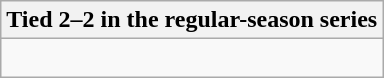<table class="wikitable collapsible collapsed">
<tr>
<th>Tied 2–2 in the regular-season series</th>
</tr>
<tr>
<td><br>


</td>
</tr>
</table>
